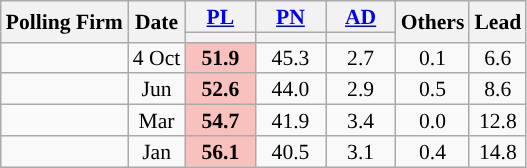<table class="wikitable sortable" style="text-align:center;font-size:90%;line-height:14px;">
<tr>
<th rowspan="2">Polling Firm</th>
<th rowspan="2">Date</th>
<th style="width:40px;"><a href='#'>PL</a></th>
<th style="width:40px;"><a href='#'>PN</a></th>
<th style="width:40px;"><a href='#'>AD</a></th>
<th style="width:40px;" rowspan="2">Others</th>
<th style="width:30px;" rowspan="2">Lead</th>
</tr>
<tr>
<th style="background:"></th>
<th style="background:"></th>
<th style="background:"></th>
</tr>
<tr>
<td></td>
<td>4 Oct</td>
<td style="background:#F8C1BE"><strong>51.9</strong></td>
<td>45.3</td>
<td>2.7</td>
<td>0.1</td>
<td style="background:">6.6</td>
</tr>
<tr>
<td></td>
<td>Jun</td>
<td style="background:#F8C1BE"><strong>52.6</strong></td>
<td>44.0</td>
<td>2.9</td>
<td>0.5</td>
<td style="background:">8.6</td>
</tr>
<tr>
<td></td>
<td>Mar</td>
<td style="background:#F8C1BE"><strong>54.7</strong></td>
<td>41.9</td>
<td>3.4</td>
<td>0.0</td>
<td style="background:">12.8</td>
</tr>
<tr>
<td></td>
<td>Jan</td>
<td style="background:#F8C1BE"><strong>56.1</strong></td>
<td>40.5</td>
<td>3.1</td>
<td>0.4</td>
<td style="background:">14.8</td>
</tr>
</table>
